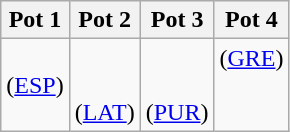<table class="wikitable">
<tr>
<th>Pot 1</th>
<th>Pot 2</th>
<th>Pot 3</th>
<th>Pot 4</th>
</tr>
<tr>
<td style="vertical-align: top;"><br> (<a href='#'>ESP</a>)<br></td>
<td style="vertical-align: top;"><br><br> (<a href='#'>LAT</a>)</td>
<td style="vertical-align: top;"><br><br> (<a href='#'>PUR</a>)</td>
<td style="vertical-align: top;"> (<a href='#'>GRE</a>)<br><br></td>
</tr>
</table>
